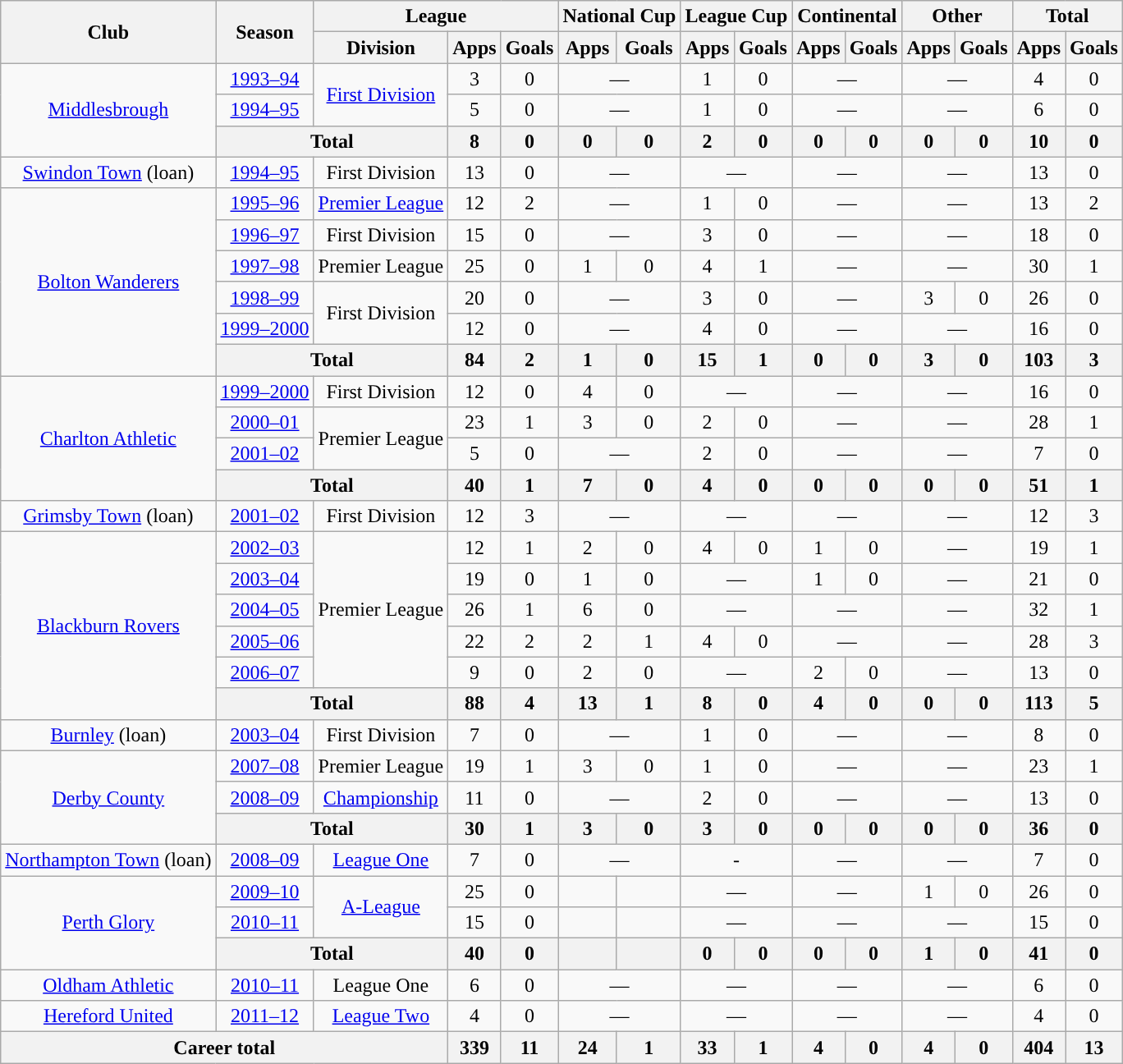<table class="wikitable" style="text-align:center">
<tr>
<th rowspan="2">Club</th>
<th rowspan="2">Season</th>
<th colspan="3">League</th>
<th colspan="2">National Cup</th>
<th colspan="2">League Cup</th>
<th colspan="2">Continental</th>
<th colspan="2">Other</th>
<th colspan="2">Total</th>
</tr>
<tr>
<th>Division</th>
<th>Apps</th>
<th>Goals</th>
<th>Apps</th>
<th>Goals</th>
<th>Apps</th>
<th>Goals</th>
<th>Apps</th>
<th>Goals</th>
<th>Apps</th>
<th>Goals</th>
<th>Apps</th>
<th>Goals</th>
</tr>
<tr>
<td rowspan="3"><a href='#'>Middlesbrough</a></td>
<td><a href='#'>1993–94</a></td>
<td rowspan="2"><a href='#'>First Division</a></td>
<td>3</td>
<td>0</td>
<td colspan="2">—</td>
<td>1</td>
<td>0</td>
<td colspan="2">—</td>
<td colspan="2">—</td>
<td>4</td>
<td>0</td>
</tr>
<tr>
<td><a href='#'>1994–95</a></td>
<td>5</td>
<td>0</td>
<td colspan="2">—</td>
<td>1</td>
<td>0</td>
<td colspan="2">—</td>
<td colspan="2">—</td>
<td>6</td>
<td>0</td>
</tr>
<tr>
<th colspan="2">Total</th>
<th>8</th>
<th>0</th>
<th>0</th>
<th>0</th>
<th>2</th>
<th>0</th>
<th>0</th>
<th>0</th>
<th>0</th>
<th>0</th>
<th>10</th>
<th>0</th>
</tr>
<tr>
<td><a href='#'>Swindon Town</a> (loan)</td>
<td><a href='#'>1994–95</a></td>
<td>First Division</td>
<td>13</td>
<td>0</td>
<td colspan="2">—</td>
<td colspan="2">—</td>
<td colspan="2">—</td>
<td colspan="2">—</td>
<td>13</td>
<td>0</td>
</tr>
<tr>
<td rowspan="6"><a href='#'>Bolton Wanderers</a></td>
<td><a href='#'>1995–96</a></td>
<td><a href='#'>Premier League</a></td>
<td>12</td>
<td>2</td>
<td colspan="2">—</td>
<td>1</td>
<td>0</td>
<td colspan="2">—</td>
<td colspan="2">—</td>
<td>13</td>
<td>2</td>
</tr>
<tr>
<td><a href='#'>1996–97</a></td>
<td>First Division</td>
<td>15</td>
<td>0</td>
<td colspan="2">—</td>
<td>3</td>
<td>0</td>
<td colspan="2">—</td>
<td colspan="2">—</td>
<td>18</td>
<td>0</td>
</tr>
<tr>
<td><a href='#'>1997–98</a></td>
<td>Premier League</td>
<td>25</td>
<td>0</td>
<td>1</td>
<td>0</td>
<td>4</td>
<td>1</td>
<td colspan="2">—</td>
<td colspan="2">—</td>
<td>30</td>
<td>1</td>
</tr>
<tr>
<td><a href='#'>1998–99</a></td>
<td rowspan="2">First Division</td>
<td>20</td>
<td>0</td>
<td colspan="2">—</td>
<td>3</td>
<td>0</td>
<td colspan="2">—</td>
<td>3</td>
<td>0</td>
<td>26</td>
<td>0</td>
</tr>
<tr>
<td><a href='#'>1999–2000</a></td>
<td>12</td>
<td>0</td>
<td colspan="2">—</td>
<td>4</td>
<td>0</td>
<td colspan="2">—</td>
<td colspan="2">—</td>
<td>16</td>
<td>0</td>
</tr>
<tr>
<th colspan="2">Total</th>
<th>84</th>
<th>2</th>
<th>1</th>
<th>0</th>
<th>15</th>
<th>1</th>
<th>0</th>
<th>0</th>
<th>3</th>
<th>0</th>
<th>103</th>
<th>3</th>
</tr>
<tr>
<td rowspan="4"><a href='#'>Charlton Athletic</a></td>
<td><a href='#'>1999–2000</a></td>
<td>First Division</td>
<td>12</td>
<td>0</td>
<td>4</td>
<td>0</td>
<td colspan="2">—</td>
<td colspan="2">—</td>
<td colspan="2">—</td>
<td>16</td>
<td>0</td>
</tr>
<tr>
<td><a href='#'>2000–01</a></td>
<td rowspan="2">Premier League</td>
<td>23</td>
<td>1</td>
<td>3</td>
<td>0</td>
<td>2</td>
<td>0</td>
<td colspan="2">—</td>
<td colspan="2">—</td>
<td>28</td>
<td>1</td>
</tr>
<tr>
<td><a href='#'>2001–02</a></td>
<td>5</td>
<td>0</td>
<td colspan="2">—</td>
<td>2</td>
<td>0</td>
<td colspan="2">—</td>
<td colspan="2">—</td>
<td>7</td>
<td>0</td>
</tr>
<tr>
<th colspan="2">Total</th>
<th>40</th>
<th>1</th>
<th>7</th>
<th>0</th>
<th>4</th>
<th>0</th>
<th>0</th>
<th>0</th>
<th>0</th>
<th>0</th>
<th>51</th>
<th>1</th>
</tr>
<tr>
<td><a href='#'>Grimsby Town</a> (loan)</td>
<td><a href='#'>2001–02</a></td>
<td>First Division</td>
<td>12</td>
<td>3</td>
<td colspan="2">—</td>
<td colspan="2">—</td>
<td colspan="2">—</td>
<td colspan="2">—</td>
<td>12</td>
<td>3</td>
</tr>
<tr>
<td rowspan="6"><a href='#'>Blackburn Rovers</a></td>
<td><a href='#'>2002–03</a></td>
<td rowspan="5">Premier League</td>
<td>12</td>
<td>1</td>
<td>2</td>
<td>0</td>
<td>4</td>
<td>0</td>
<td>1</td>
<td>0</td>
<td colspan="2">—</td>
<td>19</td>
<td>1</td>
</tr>
<tr>
<td><a href='#'>2003–04</a></td>
<td>19</td>
<td>0</td>
<td>1</td>
<td>0</td>
<td colspan="2">—</td>
<td>1</td>
<td>0</td>
<td colspan="2">—</td>
<td>21</td>
<td>0</td>
</tr>
<tr>
<td><a href='#'>2004–05</a></td>
<td>26</td>
<td>1</td>
<td>6</td>
<td>0</td>
<td colspan="2">—</td>
<td colspan="2">—</td>
<td colspan="2">—</td>
<td>32</td>
<td>1</td>
</tr>
<tr>
<td><a href='#'>2005–06</a></td>
<td>22</td>
<td>2</td>
<td>2</td>
<td>1</td>
<td>4</td>
<td>0</td>
<td colspan="2">—</td>
<td colspan="2">—</td>
<td>28</td>
<td>3</td>
</tr>
<tr>
<td><a href='#'>2006–07</a></td>
<td>9</td>
<td>0</td>
<td>2</td>
<td>0</td>
<td colspan="2">—</td>
<td>2</td>
<td>0</td>
<td colspan="2">—</td>
<td>13</td>
<td>0</td>
</tr>
<tr>
<th colspan="2">Total</th>
<th>88</th>
<th>4</th>
<th>13</th>
<th>1</th>
<th>8</th>
<th>0</th>
<th>4</th>
<th>0</th>
<th>0</th>
<th>0</th>
<th>113</th>
<th>5</th>
</tr>
<tr>
<td><a href='#'>Burnley</a> (loan)</td>
<td><a href='#'>2003–04</a></td>
<td>First Division</td>
<td>7</td>
<td>0</td>
<td colspan="2">—</td>
<td>1</td>
<td>0</td>
<td colspan="2">—</td>
<td colspan="2">—</td>
<td>8</td>
<td>0</td>
</tr>
<tr>
<td rowspan="3"><a href='#'>Derby County</a></td>
<td><a href='#'>2007–08</a></td>
<td>Premier League</td>
<td>19</td>
<td>1</td>
<td>3</td>
<td>0</td>
<td>1</td>
<td>0</td>
<td colspan="2">—</td>
<td colspan="2">—</td>
<td>23</td>
<td>1</td>
</tr>
<tr>
<td><a href='#'>2008–09</a></td>
<td><a href='#'>Championship</a></td>
<td>11</td>
<td>0</td>
<td colspan="2">—</td>
<td>2</td>
<td>0</td>
<td colspan="2">—</td>
<td colspan="2">—</td>
<td>13</td>
<td>0</td>
</tr>
<tr>
<th colspan="2">Total</th>
<th>30</th>
<th>1</th>
<th>3</th>
<th>0</th>
<th>3</th>
<th>0</th>
<th>0</th>
<th>0</th>
<th>0</th>
<th>0</th>
<th>36</th>
<th>0</th>
</tr>
<tr>
<td><a href='#'>Northampton Town</a> (loan)</td>
<td><a href='#'>2008–09</a></td>
<td><a href='#'>League One</a></td>
<td>7</td>
<td>0</td>
<td colspan="2">—</td>
<td colspan="2">-</td>
<td colspan="2">—</td>
<td colspan="2">—</td>
<td>7</td>
<td>0</td>
</tr>
<tr>
<td rowspan="3"><a href='#'>Perth Glory</a></td>
<td><a href='#'>2009–10</a></td>
<td rowspan="2"><a href='#'>A-League</a></td>
<td>25</td>
<td>0</td>
<td></td>
<td></td>
<td colspan="2">—</td>
<td colspan="2">—</td>
<td>1</td>
<td>0</td>
<td>26</td>
<td>0</td>
</tr>
<tr>
<td><a href='#'>2010–11</a></td>
<td>15</td>
<td>0</td>
<td></td>
<td></td>
<td colspan="2">—</td>
<td colspan="2">—</td>
<td colspan="2">—</td>
<td>15</td>
<td>0</td>
</tr>
<tr>
<th colspan="2">Total</th>
<th>40</th>
<th>0</th>
<th></th>
<th></th>
<th>0</th>
<th>0</th>
<th>0</th>
<th>0</th>
<th>1</th>
<th>0</th>
<th>41</th>
<th>0</th>
</tr>
<tr>
<td><a href='#'>Oldham Athletic</a></td>
<td><a href='#'>2010–11</a></td>
<td>League One</td>
<td>6</td>
<td>0</td>
<td colspan="2">—</td>
<td colspan="2">—</td>
<td colspan="2">—</td>
<td colspan="2">—</td>
<td>6</td>
<td>0</td>
</tr>
<tr>
<td><a href='#'>Hereford United</a></td>
<td><a href='#'>2011–12</a></td>
<td><a href='#'>League Two</a></td>
<td>4</td>
<td>0</td>
<td colspan="2">—</td>
<td colspan="2">—</td>
<td colspan="2">—</td>
<td colspan="2">—</td>
<td>4</td>
<td>0</td>
</tr>
<tr>
<th colspan="3">Career total</th>
<th>339</th>
<th>11</th>
<th>24</th>
<th>1</th>
<th>33</th>
<th>1</th>
<th>4</th>
<th>0</th>
<th>4</th>
<th>0</th>
<th>404</th>
<th>13</th>
</tr>
</table>
